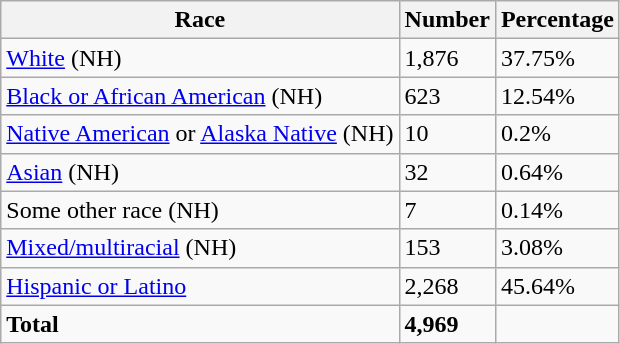<table class="wikitable">
<tr>
<th>Race</th>
<th>Number</th>
<th>Percentage</th>
</tr>
<tr>
<td><a href='#'>White</a> (NH)</td>
<td>1,876</td>
<td>37.75%</td>
</tr>
<tr>
<td><a href='#'>Black or African American</a> (NH)</td>
<td>623</td>
<td>12.54%</td>
</tr>
<tr>
<td><a href='#'>Native American</a> or <a href='#'>Alaska Native</a> (NH)</td>
<td>10</td>
<td>0.2%</td>
</tr>
<tr>
<td><a href='#'>Asian</a> (NH)</td>
<td>32</td>
<td>0.64%</td>
</tr>
<tr>
<td>Some other race (NH)</td>
<td>7</td>
<td>0.14%</td>
</tr>
<tr>
<td><a href='#'>Mixed/multiracial</a> (NH)</td>
<td>153</td>
<td>3.08%</td>
</tr>
<tr>
<td><a href='#'>Hispanic or Latino</a></td>
<td>2,268</td>
<td>45.64%</td>
</tr>
<tr>
<td><strong>Total</strong></td>
<td><strong>4,969</strong></td>
<td></td>
</tr>
</table>
